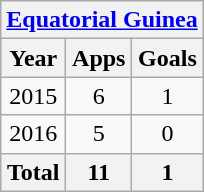<table class="wikitable" style="text-align:center">
<tr>
<th colspan=3><a href='#'>Equatorial Guinea</a></th>
</tr>
<tr>
<th>Year</th>
<th>Apps</th>
<th>Goals</th>
</tr>
<tr>
<td>2015</td>
<td>6</td>
<td>1</td>
</tr>
<tr>
<td>2016</td>
<td>5</td>
<td>0</td>
</tr>
<tr>
<th>Total</th>
<th>11</th>
<th>1</th>
</tr>
</table>
